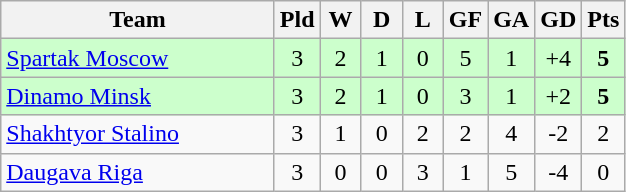<table class="wikitable" style="text-align: center;">
<tr>
<th width="175">Team</th>
<th width="20">Pld</th>
<th width="20">W</th>
<th width="20">D</th>
<th width="20">L</th>
<th width="20">GF</th>
<th width="20">GA</th>
<th width="20">GD</th>
<th width="20">Pts</th>
</tr>
<tr bgcolor="#ccffcc">
<td align=left><a href='#'>Spartak Moscow</a></td>
<td>3</td>
<td>2</td>
<td>1</td>
<td>0</td>
<td>5</td>
<td>1</td>
<td>+4</td>
<td><strong>5</strong></td>
</tr>
<tr bgcolor="#ccffcc">
<td align=left><a href='#'>Dinamo Minsk</a></td>
<td>3</td>
<td>2</td>
<td>1</td>
<td>0</td>
<td>3</td>
<td>1</td>
<td>+2</td>
<td><strong>5</strong></td>
</tr>
<tr>
<td align=left><a href='#'>Shakhtyor Stalino</a></td>
<td>3</td>
<td>1</td>
<td>0</td>
<td>2</td>
<td>2</td>
<td>4</td>
<td>-2</td>
<td>2</td>
</tr>
<tr>
<td align=left><a href='#'>Daugava Riga</a></td>
<td>3</td>
<td>0</td>
<td>0</td>
<td>3</td>
<td>1</td>
<td>5</td>
<td>-4</td>
<td>0</td>
</tr>
</table>
